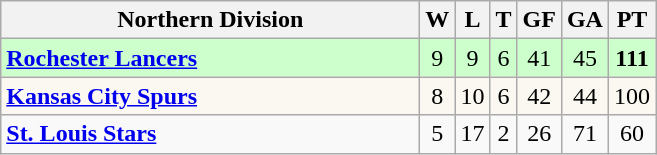<table class="wikitable" style="text-align:center">
<tr>
<th style="width:17em">Northern Division</th>
<th>W</th>
<th>L</th>
<th>T</th>
<th>GF</th>
<th>GA</th>
<th>PT</th>
</tr>
<tr style="text-align:center; background:#cfc;">
<td align=left><strong><a href='#'>Rochester Lancers</a></strong></td>
<td>9</td>
<td>9</td>
<td>6</td>
<td>41</td>
<td>45</td>
<td><strong>111</strong></td>
</tr>
<tr style="text-align:center; background:#faf8f0;">
<td align=left><strong><a href='#'>Kansas City Spurs</a></strong></td>
<td>8</td>
<td>10</td>
<td>6</td>
<td>42</td>
<td>44</td>
<td>100</td>
</tr>
<tr align=center>
<td align=left><strong><a href='#'>St. Louis Stars</a></strong></td>
<td>5</td>
<td>17</td>
<td>2</td>
<td>26</td>
<td>71</td>
<td>60</td>
</tr>
</table>
